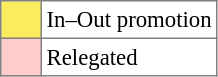<table bgcolor="#f7f8ff" cellpadding="3" cellspacing="0" border="1" style="font-size: 95%; border: gray solid 1px; border-collapse: collapse;text-align:center;">
<tr>
<td style="background: #FBEC5D;" width="20"></td>
<td bgcolor="#ffffff" align="left">In–Out promotion</td>
</tr>
<tr>
<td style="background: #FFCCCC;" width="20"></td>
<td bgcolor="#ffffff" align="left">Relegated</td>
</tr>
</table>
